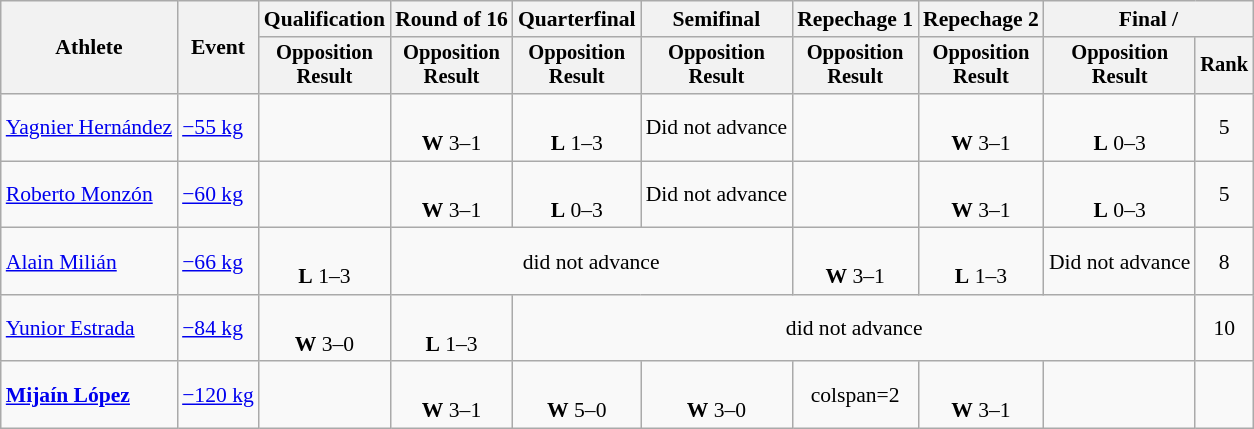<table class="wikitable" style="font-size:90%">
<tr>
<th rowspan="2">Athlete</th>
<th rowspan="2">Event</th>
<th>Qualification</th>
<th>Round of 16</th>
<th>Quarterfinal</th>
<th>Semifinal</th>
<th>Repechage 1</th>
<th>Repechage 2</th>
<th colspan=2>Final / </th>
</tr>
<tr style="font-size: 95%">
<th>Opposition<br>Result</th>
<th>Opposition<br>Result</th>
<th>Opposition<br>Result</th>
<th>Opposition<br>Result</th>
<th>Opposition<br>Result</th>
<th>Opposition<br>Result</th>
<th>Opposition<br>Result</th>
<th>Rank</th>
</tr>
<tr align=center>
<td align=left><a href='#'>Yagnier Hernández</a></td>
<td align=left><a href='#'>−55 kg</a></td>
<td></td>
<td><br><strong>W</strong> 3–1 <sup></sup></td>
<td><br><strong>L</strong> 1–3 <sup></sup></td>
<td>Did not advance</td>
<td></td>
<td><br><strong>W</strong> 3–1 <sup></sup></td>
<td><br><strong>L</strong> 0–3 <sup></sup></td>
<td>5</td>
</tr>
<tr align=center>
<td align=left><a href='#'>Roberto Monzón</a></td>
<td align=left><a href='#'>−60 kg</a></td>
<td></td>
<td><br><strong>W</strong> 3–1 <sup></sup></td>
<td><br><strong>L</strong> 0–3 <sup></sup></td>
<td>Did not advance</td>
<td></td>
<td><br><strong>W</strong> 3–1 <sup></sup></td>
<td><br><strong>L</strong> 0–3 <sup></sup></td>
<td>5</td>
</tr>
<tr align=center>
<td align=left><a href='#'>Alain Milián</a></td>
<td align=left><a href='#'>−66 kg</a></td>
<td><br><strong>L</strong> 1–3 <sup></sup></td>
<td colspan=3>did not advance</td>
<td><br><strong>W</strong> 3–1 <sup></sup></td>
<td><br><strong>L</strong> 1–3 <sup></sup></td>
<td>Did not advance</td>
<td>8</td>
</tr>
<tr align=center>
<td align=left><a href='#'>Yunior Estrada</a></td>
<td align=left><a href='#'>−84 kg</a></td>
<td><br><strong>W</strong> 3–0 <sup></sup></td>
<td><br><strong>L</strong> 1–3 <sup></sup></td>
<td colspan=5>did not advance</td>
<td>10</td>
</tr>
<tr align=center>
<td align=left><strong><a href='#'>Mijaín López</a></strong></td>
<td align=left><a href='#'>−120 kg</a></td>
<td></td>
<td><br><strong>W</strong> 3–1 <sup></sup></td>
<td><br><strong>W</strong> 5–0 <sup></sup></td>
<td><br><strong>W</strong> 3–0 <sup></sup></td>
<td>colspan=2 </td>
<td><br><strong>W</strong> 3–1 <sup></sup></td>
<td></td>
</tr>
</table>
